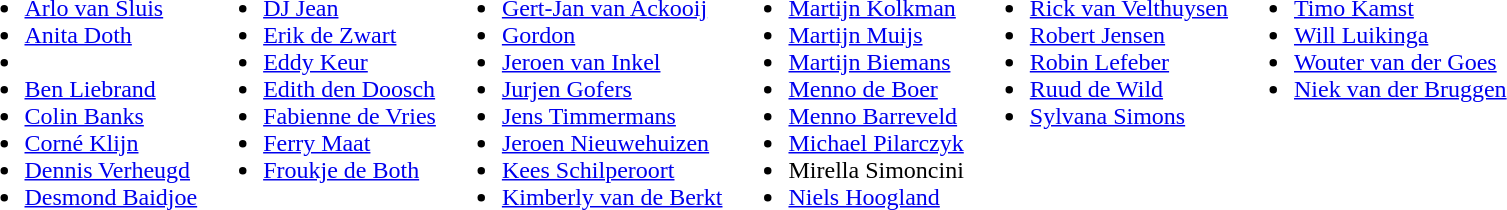<table>
<tr>
<td valign="top"><br><ul><li><a href='#'>Arlo van Sluis</a></li><li><a href='#'>Anita Doth</a></li><li></li><li><a href='#'>Ben Liebrand</a></li><li><a href='#'>Colin Banks</a></li><li><a href='#'>Corné Klijn</a></li><li><a href='#'>Dennis Verheugd</a></li><li><a href='#'>Desmond Baidjoe</a></li></ul></td>
<td valign="top"><br><ul><li><a href='#'>DJ Jean</a></li><li><a href='#'>Erik de Zwart</a></li><li><a href='#'>Eddy Keur</a></li><li><a href='#'>Edith den Doosch</a></li><li><a href='#'>Fabienne de Vries</a></li><li><a href='#'>Ferry Maat</a></li><li><a href='#'>Froukje de Both</a></li></ul></td>
<td valign="top"><br><ul><li><a href='#'>Gert-Jan van Ackooij</a></li><li><a href='#'>Gordon</a></li><li><a href='#'>Jeroen van Inkel</a></li><li><a href='#'>Jurjen Gofers</a></li><li><a href='#'>Jens Timmermans</a></li><li><a href='#'>Jeroen Nieuwehuizen</a></li><li><a href='#'>Kees Schilperoort</a></li><li><a href='#'>Kimberly van de Berkt</a></li></ul></td>
<td valign="top"><br><ul><li><a href='#'>Martijn Kolkman</a></li><li><a href='#'>Martijn Muijs</a></li><li><a href='#'>Martijn Biemans</a></li><li><a href='#'>Menno de Boer</a></li><li><a href='#'>Menno Barreveld</a></li><li><a href='#'>Michael Pilarczyk</a></li><li>Mirella Simoncini</li><li><a href='#'>Niels Hoogland</a></li></ul></td>
<td valign="top"><br><ul><li><a href='#'>Rick van Velthuysen</a></li><li><a href='#'>Robert Jensen</a></li><li><a href='#'>Robin Lefeber</a></li><li><a href='#'>Ruud de Wild</a></li><li><a href='#'>Sylvana Simons</a></li></ul></td>
<td valign="top"><br><ul><li><a href='#'>Timo Kamst</a></li><li><a href='#'>Will Luikinga</a></li><li><a href='#'>Wouter van der Goes</a></li><li><a href='#'>Niek van der Bruggen</a></li></ul></td>
</tr>
</table>
